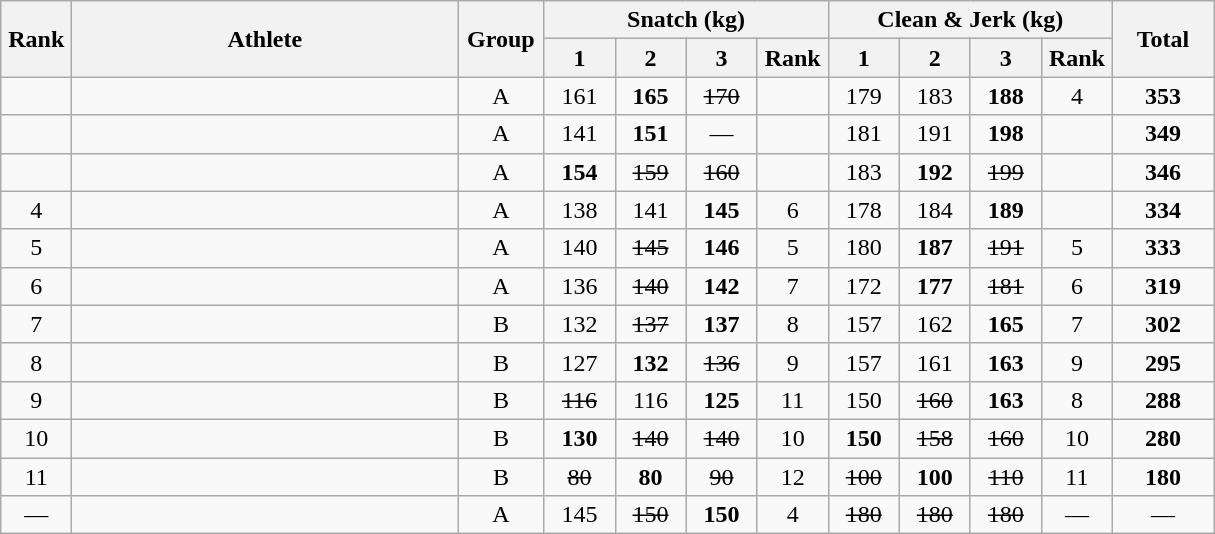<table class = "wikitable" style="text-align:center;">
<tr>
<th rowspan=2 width=40>Rank</th>
<th rowspan=2 width=250>Athlete</th>
<th rowspan=2 width=50>Group</th>
<th colspan=4>Snatch (kg)</th>
<th colspan=4>Clean & Jerk (kg)</th>
<th rowspan=2 width=60>Total</th>
</tr>
<tr>
<th width=40>1</th>
<th width=40>2</th>
<th width=40>3</th>
<th width=40>Rank</th>
<th width=40>1</th>
<th width=40>2</th>
<th width=40>3</th>
<th width=40>Rank</th>
</tr>
<tr>
<td></td>
<td align=left></td>
<td>A</td>
<td>161</td>
<td><strong>165</strong></td>
<td><s>170</s></td>
<td></td>
<td>179</td>
<td>183</td>
<td><strong>188</strong></td>
<td>4</td>
<td><strong>353</strong></td>
</tr>
<tr>
<td></td>
<td align=left></td>
<td>A</td>
<td>141</td>
<td><strong>151</strong></td>
<td>—</td>
<td></td>
<td>181</td>
<td>191</td>
<td><strong>198</strong></td>
<td></td>
<td><strong>349</strong></td>
</tr>
<tr>
<td></td>
<td align=left></td>
<td>A</td>
<td><strong>154</strong></td>
<td><s>159</s></td>
<td><s>160</s></td>
<td></td>
<td>183</td>
<td><strong>192</strong></td>
<td><s>199</s></td>
<td></td>
<td><strong>346</strong></td>
</tr>
<tr>
<td>4</td>
<td align=left></td>
<td>A</td>
<td>138</td>
<td>141</td>
<td><strong>145</strong></td>
<td>6</td>
<td>178</td>
<td>184</td>
<td><strong>189</strong></td>
<td></td>
<td><strong>334</strong></td>
</tr>
<tr>
<td>5</td>
<td align=left></td>
<td>A</td>
<td>140</td>
<td><s>145</s></td>
<td><strong>146</strong></td>
<td>5</td>
<td>180</td>
<td><strong>187</strong></td>
<td><s>191</s></td>
<td>5</td>
<td><strong>333</strong></td>
</tr>
<tr>
<td>6</td>
<td align=left></td>
<td>A</td>
<td>136</td>
<td><s>140</s></td>
<td><strong>142</strong></td>
<td>7</td>
<td>172</td>
<td><strong>177</strong></td>
<td><s>181</s></td>
<td>6</td>
<td><strong>319</strong></td>
</tr>
<tr>
<td>7</td>
<td align=left></td>
<td>B</td>
<td>132</td>
<td><s>137</s></td>
<td><strong>137</strong></td>
<td>8</td>
<td>157</td>
<td>162</td>
<td><strong>165</strong></td>
<td>7</td>
<td><strong>302</strong></td>
</tr>
<tr>
<td>8</td>
<td align=left></td>
<td>B</td>
<td>127</td>
<td><strong>132</strong></td>
<td><s>136</s></td>
<td>9</td>
<td>157</td>
<td>161</td>
<td><strong>163</strong></td>
<td>9</td>
<td><strong>295</strong></td>
</tr>
<tr>
<td>9</td>
<td align=left></td>
<td>B</td>
<td><s>116</s></td>
<td>116</td>
<td><strong>125</strong></td>
<td>11</td>
<td>150</td>
<td><s>160</s></td>
<td><strong>163</strong></td>
<td>8</td>
<td><strong>288</strong></td>
</tr>
<tr>
<td>10</td>
<td align=left></td>
<td>B</td>
<td><strong>130</strong></td>
<td><s>140</s></td>
<td><s>140</s></td>
<td>10</td>
<td><strong>150</strong></td>
<td><s>158</s></td>
<td><s>160</s></td>
<td>10</td>
<td><strong>280</strong></td>
</tr>
<tr>
<td>11</td>
<td align=left></td>
<td>B</td>
<td><s>80</s></td>
<td><strong>80</strong></td>
<td><s>90</s></td>
<td>12</td>
<td><s>100</s></td>
<td><strong>100</strong></td>
<td><s>110</s></td>
<td>11</td>
<td><strong>180</strong></td>
</tr>
<tr>
<td>—</td>
<td align=left></td>
<td>A</td>
<td>145</td>
<td><s>150</s></td>
<td><strong>150</strong></td>
<td>4</td>
<td><s>180</s></td>
<td><s>180</s></td>
<td><s>180</s></td>
<td>—</td>
<td>—</td>
</tr>
</table>
